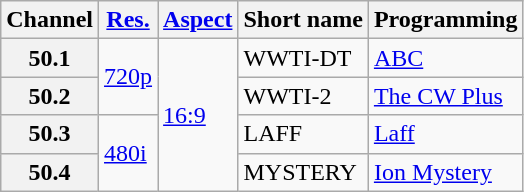<table class="wikitable">
<tr>
<th>Channel</th>
<th><a href='#'>Res.</a></th>
<th><a href='#'>Aspect</a></th>
<th>Short name</th>
<th>Programming</th>
</tr>
<tr>
<th scope = "row">50.1</th>
<td rowspan=2><a href='#'>720p</a></td>
<td rowspan=4><a href='#'>16:9</a></td>
<td>WWTI-DT</td>
<td><a href='#'>ABC</a></td>
</tr>
<tr>
<th scope = "row">50.2</th>
<td>WWTI-2</td>
<td><a href='#'>The CW Plus</a></td>
</tr>
<tr>
<th scope = "row">50.3</th>
<td rowspan=2><a href='#'>480i</a></td>
<td>LAFF</td>
<td><a href='#'>Laff</a></td>
</tr>
<tr>
<th scope = "row">50.4</th>
<td>MYSTERY</td>
<td><a href='#'>Ion Mystery</a></td>
</tr>
</table>
